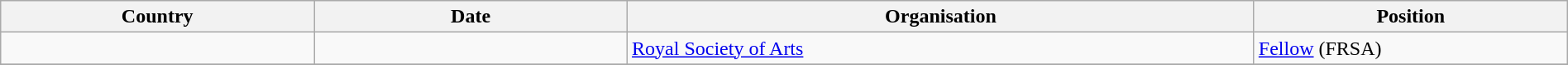<table class="wikitable" style="width:100%;">
<tr>
<th style="width:20%;">Country</th>
<th style="width:20%;">Date</th>
<th style="width:40%;">Organisation</th>
<th style="width:20%;">Position</th>
</tr>
<tr>
<td></td>
<td></td>
<td><a href='#'>Royal Society of Arts</a></td>
<td><a href='#'>Fellow</a> (FRSA)</td>
</tr>
<tr>
</tr>
</table>
